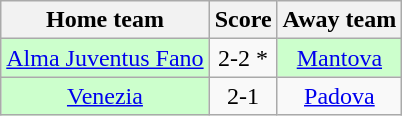<table class="wikitable" style="text-align: center">
<tr>
<th>Home team</th>
<th>Score</th>
<th>Away team</th>
</tr>
<tr>
<td bgcolor="ccffcc"><a href='#'>Alma Juventus Fano</a></td>
<td>2-2 *</td>
<td bgcolor="ccffcc"><a href='#'>Mantova</a></td>
</tr>
<tr>
<td bgcolor="ccffcc"><a href='#'>Venezia</a></td>
<td>2-1</td>
<td><a href='#'>Padova</a></td>
</tr>
</table>
